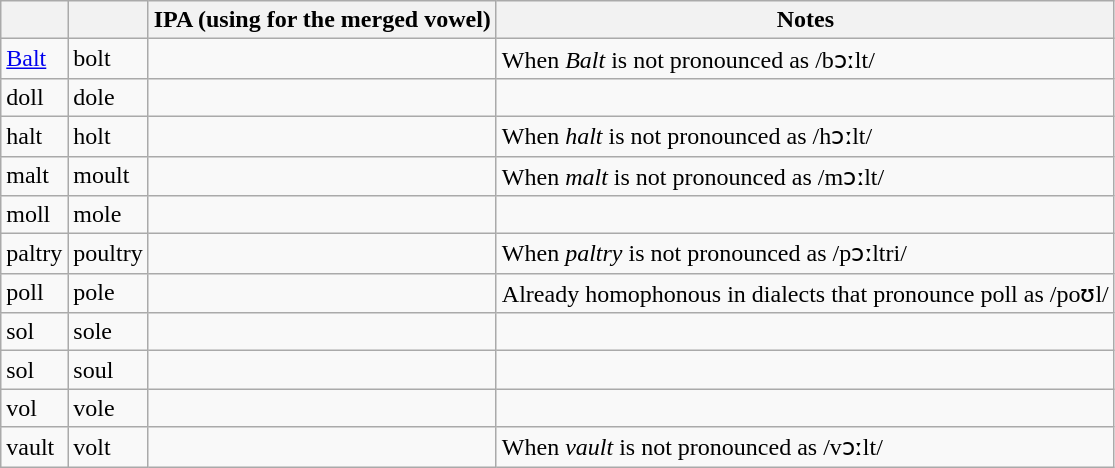<table class="wikitable sortable mw-collapsible mw-collapsed">
<tr>
<th></th>
<th></th>
<th>IPA (using  for the merged vowel)</th>
<th>Notes</th>
</tr>
<tr>
<td><a href='#'>Balt</a></td>
<td>bolt</td>
<td></td>
<td>When <em>Balt</em> is not pronounced as /bɔːlt/</td>
</tr>
<tr>
<td>doll</td>
<td>dole</td>
<td></td>
<td></td>
</tr>
<tr>
<td>halt</td>
<td>holt</td>
<td></td>
<td>When <em>halt</em> is not pronounced as /hɔːlt/</td>
</tr>
<tr>
<td>malt</td>
<td>moult</td>
<td></td>
<td>When <em>malt</em> is not pronounced as /mɔːlt/</td>
</tr>
<tr>
<td>moll</td>
<td>mole</td>
<td></td>
<td></td>
</tr>
<tr>
<td>paltry</td>
<td>poultry</td>
<td></td>
<td>When <em>paltry</em> is not pronounced as /pɔːltri/</td>
</tr>
<tr>
<td>poll</td>
<td>pole</td>
<td></td>
<td>Already homophonous in dialects that pronounce poll as /poʊl/</td>
</tr>
<tr>
<td>sol</td>
<td>sole</td>
<td></td>
<td></td>
</tr>
<tr>
<td>sol</td>
<td>soul</td>
<td></td>
<td></td>
</tr>
<tr>
<td>vol</td>
<td>vole</td>
<td></td>
<td></td>
</tr>
<tr>
<td>vault</td>
<td>volt</td>
<td></td>
<td>When <em>vault</em> is not pronounced as /vɔːlt/</td>
</tr>
</table>
